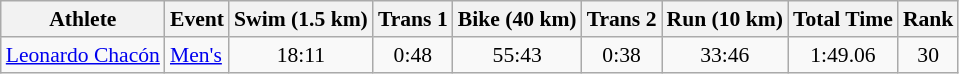<table class="wikitable" style="font-size:90%">
<tr>
<th>Athlete</th>
<th>Event</th>
<th>Swim (1.5 km)</th>
<th>Trans 1</th>
<th>Bike (40 km)</th>
<th>Trans 2</th>
<th>Run (10 km)</th>
<th>Total Time</th>
<th>Rank</th>
</tr>
<tr align=center>
<td align=left><a href='#'>Leonardo Chacón</a></td>
<td align=left><a href='#'>Men's</a></td>
<td>18:11</td>
<td>0:48</td>
<td>55:43</td>
<td>0:38</td>
<td>33:46</td>
<td>1:49.06</td>
<td>30</td>
</tr>
</table>
